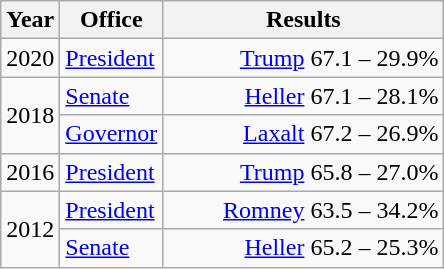<table class=wikitable>
<tr>
<th width="30">Year</th>
<th width="60">Office</th>
<th width="180">Results</th>
</tr>
<tr>
<td>2020</td>
<td><a href='#'>President</a></td>
<td align="right" ><a href='#'>Trump</a> 67.1 – 29.9%</td>
</tr>
<tr>
<td rowspan="2">2018</td>
<td><a href='#'>Senate</a></td>
<td align="right" ><a href='#'>Heller</a> 67.1 – 28.1%</td>
</tr>
<tr>
<td><a href='#'>Governor</a></td>
<td align="right" ><a href='#'>Laxalt</a> 67.2 – 26.9%</td>
</tr>
<tr>
<td>2016</td>
<td><a href='#'>President</a></td>
<td align="right" ><a href='#'>Trump</a> 65.8 – 27.0%</td>
</tr>
<tr>
<td rowspan="2">2012</td>
<td><a href='#'>President</a></td>
<td align="right" ><a href='#'>Romney</a> 63.5 – 34.2%</td>
</tr>
<tr>
<td><a href='#'>Senate</a></td>
<td align="right" ><a href='#'>Heller</a> 65.2 – 25.3%</td>
</tr>
</table>
